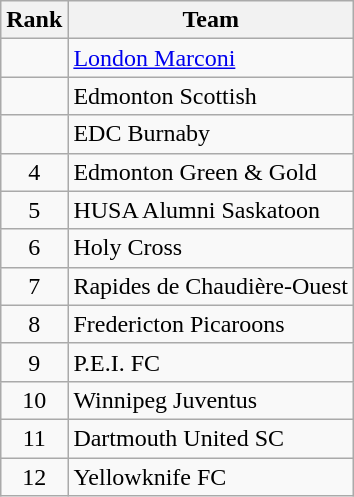<table class="wikitable">
<tr>
<th>Rank</th>
<th>Team</th>
</tr>
<tr>
<td align=center></td>
<td> <a href='#'>London Marconi</a></td>
</tr>
<tr>
<td align=center></td>
<td> Edmonton Scottish</td>
</tr>
<tr>
<td align=center></td>
<td> EDC Burnaby</td>
</tr>
<tr>
<td align=center>4</td>
<td> Edmonton Green & Gold</td>
</tr>
<tr>
<td align=center>5</td>
<td> HUSA Alumni Saskatoon</td>
</tr>
<tr>
<td align=center>6</td>
<td> Holy Cross</td>
</tr>
<tr>
<td align=center>7</td>
<td> Rapides de Chaudière-Ouest</td>
</tr>
<tr>
<td align=center>8</td>
<td> Fredericton Picaroons</td>
</tr>
<tr>
<td align=center>9</td>
<td> P.E.I. FC</td>
</tr>
<tr>
<td align=center>10</td>
<td> Winnipeg Juventus</td>
</tr>
<tr>
<td align=center>11</td>
<td> Dartmouth United SC</td>
</tr>
<tr>
<td align=center>12</td>
<td> Yellowknife FC</td>
</tr>
</table>
